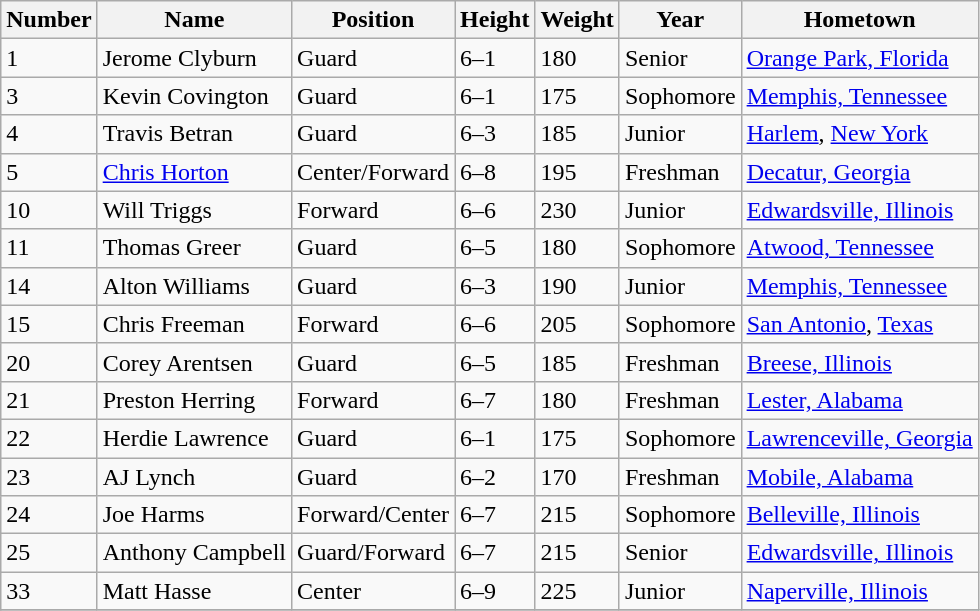<table class="wikitable">
<tr>
<th>Number</th>
<th>Name</th>
<th>Position</th>
<th>Height</th>
<th>Weight</th>
<th>Year</th>
<th>Hometown</th>
</tr>
<tr>
<td>1</td>
<td>Jerome Clyburn</td>
<td>Guard</td>
<td>6–1</td>
<td>180</td>
<td>Senior</td>
<td><a href='#'>Orange Park, Florida</a></td>
</tr>
<tr>
<td>3</td>
<td>Kevin Covington</td>
<td>Guard</td>
<td>6–1</td>
<td>175</td>
<td>Sophomore</td>
<td><a href='#'>Memphis, Tennessee</a></td>
</tr>
<tr>
<td>4</td>
<td>Travis Betran</td>
<td>Guard</td>
<td>6–3</td>
<td>185</td>
<td>Junior</td>
<td><a href='#'>Harlem</a>, <a href='#'>New York</a></td>
</tr>
<tr>
<td>5</td>
<td><a href='#'>Chris Horton</a></td>
<td>Center/Forward</td>
<td>6–8</td>
<td>195</td>
<td>Freshman</td>
<td><a href='#'>Decatur, Georgia</a></td>
</tr>
<tr>
<td>10</td>
<td>Will Triggs</td>
<td>Forward</td>
<td>6–6</td>
<td>230</td>
<td>Junior</td>
<td><a href='#'>Edwardsville, Illinois</a></td>
</tr>
<tr>
<td>11</td>
<td>Thomas Greer</td>
<td>Guard</td>
<td>6–5</td>
<td>180</td>
<td>Sophomore</td>
<td><a href='#'>Atwood, Tennessee</a></td>
</tr>
<tr>
<td>14</td>
<td>Alton Williams</td>
<td>Guard</td>
<td>6–3</td>
<td>190</td>
<td>Junior</td>
<td><a href='#'>Memphis, Tennessee</a></td>
</tr>
<tr>
<td>15</td>
<td>Chris Freeman</td>
<td>Forward</td>
<td>6–6</td>
<td>205</td>
<td>Sophomore</td>
<td><a href='#'>San Antonio</a>, <a href='#'>Texas</a></td>
</tr>
<tr>
<td>20</td>
<td>Corey Arentsen</td>
<td>Guard</td>
<td>6–5</td>
<td>185</td>
<td>Freshman</td>
<td><a href='#'>Breese, Illinois</a></td>
</tr>
<tr>
<td>21</td>
<td>Preston Herring</td>
<td>Forward</td>
<td>6–7</td>
<td>180</td>
<td>Freshman</td>
<td><a href='#'>Lester, Alabama</a></td>
</tr>
<tr>
<td>22</td>
<td>Herdie Lawrence</td>
<td>Guard</td>
<td>6–1</td>
<td>175</td>
<td>Sophomore</td>
<td><a href='#'>Lawrenceville, Georgia</a></td>
</tr>
<tr>
<td>23</td>
<td>AJ Lynch</td>
<td>Guard</td>
<td>6–2</td>
<td>170</td>
<td>Freshman</td>
<td><a href='#'>Mobile, Alabama</a></td>
</tr>
<tr>
<td>24</td>
<td>Joe Harms</td>
<td>Forward/Center</td>
<td>6–7</td>
<td>215</td>
<td>Sophomore</td>
<td><a href='#'>Belleville, Illinois</a></td>
</tr>
<tr>
<td>25</td>
<td>Anthony Campbell</td>
<td>Guard/Forward</td>
<td>6–7</td>
<td>215</td>
<td>Senior</td>
<td><a href='#'>Edwardsville, Illinois</a></td>
</tr>
<tr>
<td>33</td>
<td>Matt Hasse</td>
<td>Center</td>
<td>6–9</td>
<td>225</td>
<td>Junior</td>
<td><a href='#'>Naperville, Illinois</a></td>
</tr>
<tr>
</tr>
</table>
